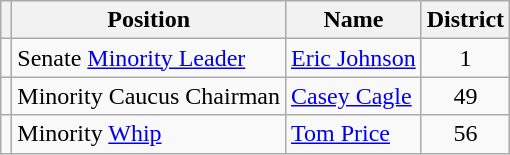<table class="wikitable">
<tr>
<th></th>
<th>Position</th>
<th>Name</th>
<th>District</th>
</tr>
<tr>
<td></td>
<td>Senate <a href='#'>Minority Leader</a></td>
<td><a href='#'>Eric Johnson</a></td>
<td align=center>1</td>
</tr>
<tr>
<td></td>
<td>Minority Caucus Chairman</td>
<td><a href='#'>Casey Cagle</a></td>
<td align=center>49</td>
</tr>
<tr>
<td></td>
<td>Minority <a href='#'>Whip</a></td>
<td><a href='#'>Tom Price</a></td>
<td align=center>56</td>
</tr>
</table>
